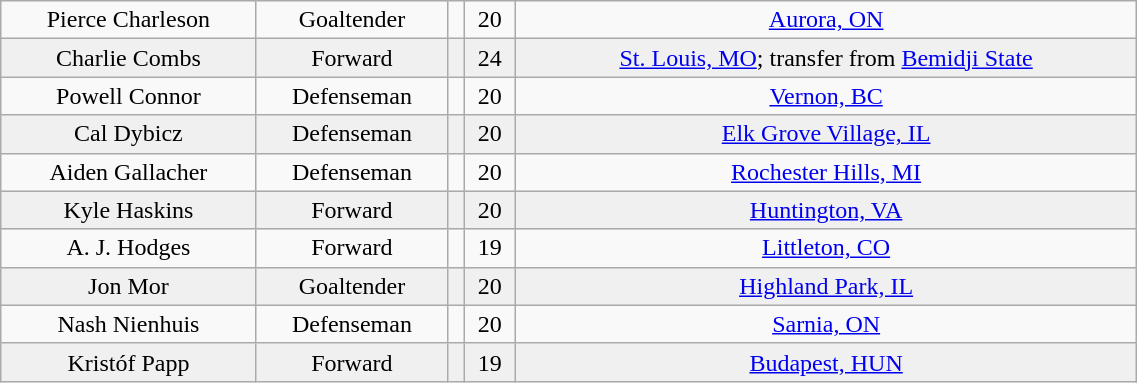<table class="wikitable" width="60%">
<tr align="center" bgcolor="">
<td>Pierce Charleson</td>
<td>Goaltender</td>
<td></td>
<td>20</td>
<td><a href='#'>Aurora, ON</a></td>
</tr>
<tr align="center" bgcolor="f0f0f0">
<td>Charlie Combs</td>
<td>Forward</td>
<td></td>
<td>24</td>
<td><a href='#'>St. Louis, MO</a>; transfer from <a href='#'>Bemidji State</a></td>
</tr>
<tr align="center" bgcolor="">
<td>Powell Connor</td>
<td>Defenseman</td>
<td></td>
<td>20</td>
<td><a href='#'>Vernon, BC</a></td>
</tr>
<tr align="center" bgcolor="f0f0f0">
<td>Cal Dybicz</td>
<td>Defenseman</td>
<td></td>
<td>20</td>
<td><a href='#'>Elk Grove Village, IL</a></td>
</tr>
<tr align="center" bgcolor="">
<td>Aiden Gallacher</td>
<td>Defenseman</td>
<td></td>
<td>20</td>
<td><a href='#'>Rochester Hills, MI</a></td>
</tr>
<tr align="center" bgcolor="f0f0f0">
<td>Kyle Haskins</td>
<td>Forward</td>
<td></td>
<td>20</td>
<td><a href='#'>Huntington, VA</a></td>
</tr>
<tr align="center" bgcolor="">
<td>A. J. Hodges</td>
<td>Forward</td>
<td></td>
<td>19</td>
<td><a href='#'>Littleton, CO</a></td>
</tr>
<tr align="center" bgcolor="f0f0f0">
<td>Jon Mor</td>
<td>Goaltender</td>
<td></td>
<td>20</td>
<td><a href='#'>Highland Park, IL</a></td>
</tr>
<tr align="center" bgcolor="">
<td>Nash Nienhuis</td>
<td>Defenseman</td>
<td></td>
<td>20</td>
<td><a href='#'>Sarnia, ON</a></td>
</tr>
<tr align="center" bgcolor="f0f0f0">
<td>Kristóf Papp</td>
<td>Forward</td>
<td></td>
<td>19</td>
<td><a href='#'>Budapest, HUN</a></td>
</tr>
</table>
